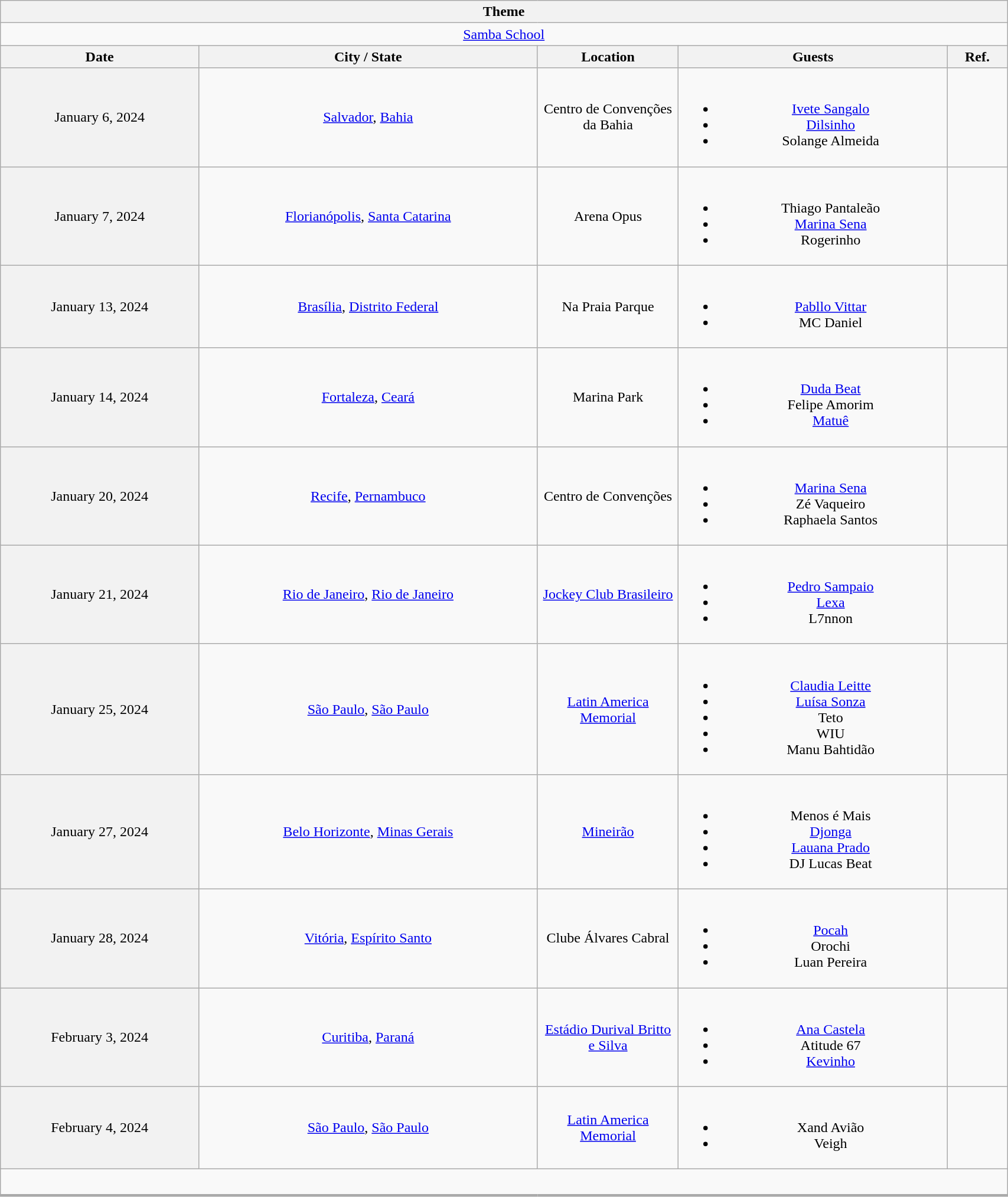<table class="wikitable plainrowheaders" style="text-align:center;" width="90%">
<tr>
<th colspan="5">Theme</th>
</tr>
<tr>
<td colspan="5"><a href='#'>Samba School</a></td>
</tr>
<tr>
<th scope="col">Date</th>
<th scope="col">City / State</th>
<th scope="col" width="14%">Location</th>
<th scope="col">Guests</th>
<th>Ref.</th>
</tr>
<tr>
<td scope="row" style="background-color: #f2f2f2;">January 6, 2024</td>
<td><a href='#'>Salvador</a>, <a href='#'>Bahia</a></td>
<td>Centro de Convenções da Bahia</td>
<td><br><ul><li><a href='#'>Ivete Sangalo</a></li><li><a href='#'>Dilsinho</a></li><li>Solange Almeida</li></ul></td>
<td></td>
</tr>
<tr>
<td scope="row" style="background-color: #f2f2f2;">January 7, 2024</td>
<td><a href='#'>Florianópolis</a>, <a href='#'>Santa Catarina</a></td>
<td>Arena Opus</td>
<td><br><ul><li>Thiago Pantaleão</li><li><a href='#'>Marina Sena</a></li><li>Rogerinho</li></ul></td>
<td></td>
</tr>
<tr>
<td scope="row" style="background-color: #f2f2f2;">January 13, 2024</td>
<td><a href='#'>Brasília</a>, <a href='#'>Distrito Federal</a></td>
<td>Na Praia Parque</td>
<td><br><ul><li><a href='#'>Pabllo Vittar</a></li><li>MC Daniel</li></ul></td>
<td></td>
</tr>
<tr>
<td scope="row" style="background-color: #f2f2f2;">January 14, 2024</td>
<td><a href='#'>Fortaleza</a>, <a href='#'>Ceará</a></td>
<td>Marina Park</td>
<td><br><ul><li><a href='#'>Duda Beat</a></li><li>Felipe Amorim</li><li><a href='#'>Matuê</a></li></ul></td>
<td></td>
</tr>
<tr>
<td scope="row" style="background-color: #f2f2f2;">January 20, 2024</td>
<td><a href='#'>Recife</a>, <a href='#'>Pernambuco</a></td>
<td>Centro de Convenções</td>
<td><br><ul><li><a href='#'>Marina Sena</a></li><li>Zé Vaqueiro</li><li>Raphaela Santos</li></ul></td>
<td></td>
</tr>
<tr>
<td scope="row" style="background-color: #f2f2f2;">January 21, 2024</td>
<td><a href='#'>Rio de Janeiro</a>, <a href='#'>Rio de Janeiro</a></td>
<td><a href='#'>Jockey Club Brasileiro</a></td>
<td><br><ul><li><a href='#'>Pedro Sampaio</a></li><li><a href='#'>Lexa</a></li><li>L7nnon</li></ul></td>
<td></td>
</tr>
<tr>
<td scope="row" style="background-color: #f2f2f2;">January 25, 2024</td>
<td><a href='#'>São Paulo</a>, <a href='#'>São Paulo</a></td>
<td><a href='#'>Latin America Memorial</a></td>
<td><br><ul><li><a href='#'>Claudia Leitte</a></li><li><a href='#'>Luísa Sonza</a></li><li>Teto</li><li>WIU</li><li>Manu Bahtidão</li></ul></td>
<td></td>
</tr>
<tr>
<td scope="row" style="background-color: #f2f2f2;">January 27, 2024</td>
<td><a href='#'>Belo Horizonte</a>, <a href='#'>Minas Gerais</a></td>
<td><a href='#'>Mineirão</a></td>
<td><br><ul><li>Menos é Mais</li><li><a href='#'>Djonga</a></li><li><a href='#'>Lauana Prado</a></li><li>DJ Lucas Beat</li></ul></td>
<td></td>
</tr>
<tr>
<td scope="row" style="background-color: #f2f2f2;">January 28, 2024</td>
<td><a href='#'>Vitória</a>, <a href='#'>Espírito Santo</a></td>
<td>Clube Álvares Cabral</td>
<td><br><ul><li><a href='#'>Pocah</a></li><li>Orochi</li><li>Luan Pereira</li></ul></td>
<td></td>
</tr>
<tr>
<td scope="row" style="background-color: #f2f2f2;">February 3, 2024</td>
<td><a href='#'>Curitiba</a>, <a href='#'>Paraná</a></td>
<td><a href='#'>Estádio Durival Britto e Silva</a></td>
<td><br><ul><li><a href='#'>Ana Castela</a></li><li>Atitude 67</li><li><a href='#'>Kevinho</a></li></ul></td>
<td></td>
</tr>
<tr>
<td scope="row" style="background-color: #f2f2f2;">February 4, 2024</td>
<td><a href='#'>São Paulo</a>, <a href='#'>São Paulo</a></td>
<td><a href='#'>Latin America Memorial</a></td>
<td><br><ul><li>Xand Avião</li><li>Veigh</li></ul></td>
<td></td>
</tr>
<tr>
<td colspan="5" style="border-bottom-width:3px; padding:5px;"><br></td>
</tr>
</table>
